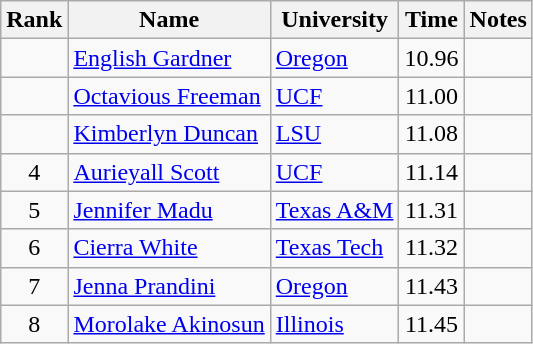<table class="wikitable sortable" style="text-align:center">
<tr>
<th>Rank</th>
<th>Name</th>
<th>University</th>
<th>Time</th>
<th>Notes</th>
</tr>
<tr>
<td></td>
<td align=left><a href='#'>English Gardner</a></td>
<td align=left><a href='#'>Oregon</a></td>
<td>10.96</td>
<td></td>
</tr>
<tr>
<td></td>
<td align=left><a href='#'>Octavious Freeman</a></td>
<td align=left><a href='#'>UCF</a></td>
<td>11.00</td>
<td></td>
</tr>
<tr>
<td></td>
<td align=left><a href='#'>Kimberlyn Duncan</a></td>
<td align=left><a href='#'>LSU</a></td>
<td>11.08</td>
<td></td>
</tr>
<tr>
<td>4</td>
<td align=left><a href='#'>Aurieyall Scott</a></td>
<td align=left><a href='#'>UCF</a></td>
<td>11.14</td>
<td></td>
</tr>
<tr>
<td>5</td>
<td align=left><a href='#'>Jennifer Madu</a></td>
<td align=left><a href='#'>Texas A&M</a></td>
<td>11.31</td>
<td></td>
</tr>
<tr>
<td>6</td>
<td align=left><a href='#'>Cierra White</a></td>
<td align=left><a href='#'>Texas Tech</a></td>
<td>11.32</td>
<td></td>
</tr>
<tr>
<td>7</td>
<td align=left><a href='#'>Jenna Prandini</a></td>
<td align=left><a href='#'>Oregon</a></td>
<td>11.43</td>
<td></td>
</tr>
<tr>
<td>8</td>
<td align=left><a href='#'>Morolake Akinosun</a></td>
<td align=left><a href='#'>Illinois</a></td>
<td>11.45</td>
<td></td>
</tr>
</table>
